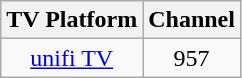<table class="wikitable">
<tr>
<th>TV Platform</th>
<th>Channel</th>
</tr>
<tr>
<td style="text-align:center;"><a href='#'>unifi TV</a></td>
<td style="text-align:center;">957</td>
</tr>
</table>
